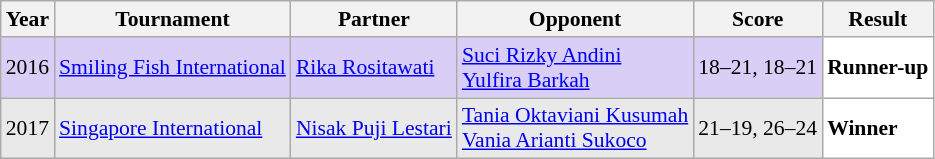<table class="sortable wikitable" style="font-size: 90%;">
<tr>
<th>Year</th>
<th>Tournament</th>
<th>Partner</th>
<th>Opponent</th>
<th>Score</th>
<th>Result</th>
</tr>
<tr style="background:#D8CEF6">
<td align="center">2016</td>
<td align="left"><a href='#'>Smiling Fish International</a></td>
<td align="left"> <a href='#'>Rika Rositawati</a></td>
<td align="left"> <a href='#'>Suci Rizky Andini</a><br> <a href='#'>Yulfira Barkah</a></td>
<td align="left">18–21, 18–21</td>
<td style="text-align:left; background:white"> <strong>Runner-up</strong></td>
</tr>
<tr style="background:#E9E9E9">
<td align="center">2017</td>
<td align="left"><a href='#'>Singapore International</a></td>
<td align="left"> <a href='#'>Nisak Puji Lestari</a></td>
<td align="left"> <a href='#'>Tania Oktaviani Kusumah</a><br> <a href='#'>Vania Arianti Sukoco</a></td>
<td align="left">21–19, 26–24</td>
<td style="text-align:left; background:white"> <strong>Winner</strong></td>
</tr>
</table>
